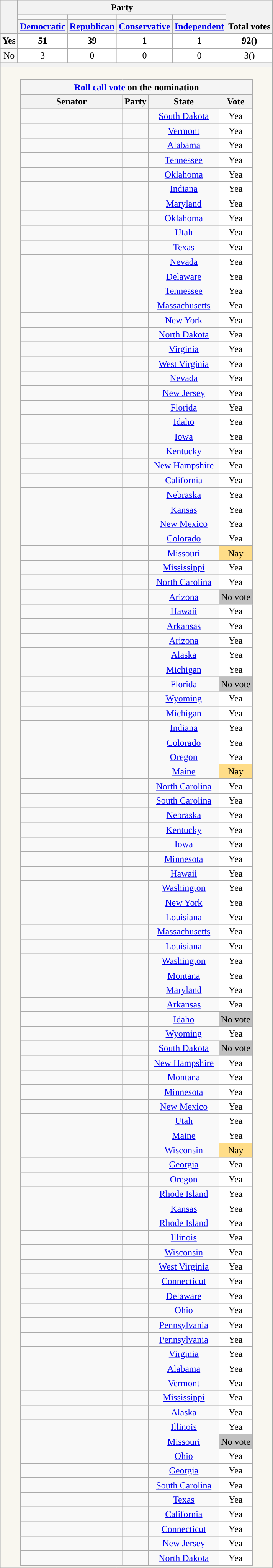<table class=wikitable style="text-align:center">
<tr style="vertical-align:bottom;">
<th rowspan=3></th>
<th colspan=4>Party</th>
<th rowspan=3>Total votes</th>
</tr>
<tr style="height:5px">
<td style="background-color:"></td>
<td style="background-color:"></td>
<td style="background-color:"></td>
<td style="background-color:"></td>
</tr>
<tr style="vertical-align:bottom;">
<th><a href='#'>Democratic</a></th>
<th><a href='#'>Republican</a></th>
<th><a href='#'>Conservative</a></th>
<th><a href='#'>Independent</a></th>
</tr>
<tr>
<td><strong>Yes</strong></td>
<td style="background:#ffffff"><strong>51</strong></td>
<td style="background:#ffffff"><strong>39</strong></td>
<td style="background:#ffffff"><strong>1</strong></td>
<td style="background:#ffffff"><strong>1</strong></td>
<td style="background:#ffffff"><strong>92()</strong></td>
</tr>
<tr>
<td>No</td>
<td style="background:#ffffff">3</td>
<td style="background:#ffffff">0</td>
<td style="background:#ffffff">0</td>
<td style="background:#ffffff">0</td>
<td style="background:#ffffff">3()</td>
</tr>
<tr>
<th colspan=6 style="text-align:left;"></th>
</tr>
<tr>
<td colspan=6 style="background:#f9f7f0"><br><table class="wikitable sortable mw-collapsible mw-collapsed" style="margin:auto;" style="text-align:left">
<tr>
<th colspan=4 style="background:#f5f5f5"><a href='#'>Roll call vote</a> on the nomination</th>
</tr>
<tr>
<th scope="col" style="width: 170px;">Senator</th>
<th>Party</th>
<th scope="col" style="width: 115px;">State</th>
<th>Vote</th>
</tr>
<tr>
<td></td>
<td></td>
<td><a href='#'>South Dakota</a></td>
<td style="background:#ffffff;">Yea</td>
</tr>
<tr>
<td></td>
<td></td>
<td><a href='#'>Vermont</a></td>
<td style="background:#ffffff;">Yea</td>
</tr>
<tr>
<td></td>
<td></td>
<td><a href='#'>Alabama</a></td>
<td style="background:#ffffff;">Yea</td>
</tr>
<tr>
<td></td>
<td></td>
<td><a href='#'>Tennessee</a></td>
<td style="background:#ffffff;">Yea</td>
</tr>
<tr>
<td></td>
<td></td>
<td><a href='#'>Oklahoma</a></td>
<td style="background:#ffffff;">Yea</td>
</tr>
<tr>
<td></td>
<td></td>
<td><a href='#'>Indiana</a></td>
<td style="background:#ffffff;">Yea</td>
</tr>
<tr>
<td></td>
<td></td>
<td><a href='#'>Maryland</a></td>
<td style="background:#ffffff;">Yea</td>
</tr>
<tr>
<td></td>
<td></td>
<td><a href='#'>Oklahoma</a></td>
<td style="background:#ffffff;">Yea</td>
</tr>
<tr>
<td></td>
<td></td>
<td><a href='#'>Utah</a></td>
<td style="background:#ffffff;">Yea</td>
</tr>
<tr>
<td></td>
<td></td>
<td><a href='#'>Texas</a></td>
<td style="background:#ffffff;">Yea</td>
</tr>
<tr>
<td></td>
<td></td>
<td><a href='#'>Nevada</a></td>
<td style="background:#ffffff;">Yea</td>
</tr>
<tr>
<td></td>
<td></td>
<td><a href='#'>Delaware</a></td>
<td style="background:#ffffff;">Yea</td>
</tr>
<tr>
<td></td>
<td></td>
<td><a href='#'>Tennessee</a></td>
<td style="background:#ffffff;">Yea</td>
</tr>
<tr>
<td></td>
<td></td>
<td><a href='#'>Massachusetts</a></td>
<td style="background:#ffffff;">Yea</td>
</tr>
<tr>
<td></td>
<td></td>
<td><a href='#'>New York</a></td>
<td style="background:#ffffff;">Yea</td>
</tr>
<tr>
<td></td>
<td></td>
<td><a href='#'>North Dakota</a></td>
<td style="background:#ffffff;">Yea</td>
</tr>
<tr>
<td></td>
<td></td>
<td><a href='#'>Virginia</a></td>
<td style="background:#ffffff;">Yea</td>
</tr>
<tr>
<td></td>
<td></td>
<td><a href='#'>West Virginia</a></td>
<td style="background:#ffffff;">Yea</td>
</tr>
<tr>
<td></td>
<td></td>
<td><a href='#'>Nevada</a></td>
<td style="background:#ffffff;">Yea</td>
</tr>
<tr>
<td></td>
<td></td>
<td><a href='#'>New Jersey</a></td>
<td style="background:#ffffff;">Yea</td>
</tr>
<tr>
<td></td>
<td></td>
<td><a href='#'>Florida</a></td>
<td style="background:#ffffff;">Yea</td>
</tr>
<tr>
<td></td>
<td></td>
<td><a href='#'>Idaho</a></td>
<td style="background:#ffffff;">Yea</td>
</tr>
<tr>
<td></td>
<td></td>
<td><a href='#'>Iowa</a></td>
<td style="background:#ffffff;">Yea</td>
</tr>
<tr>
<td></td>
<td></td>
<td><a href='#'>Kentucky</a></td>
<td style="background:#ffffff;">Yea</td>
</tr>
<tr>
<td></td>
<td></td>
<td><a href='#'>New Hampshire</a></td>
<td style="background:#ffffff;">Yea</td>
</tr>
<tr>
<td></td>
<td></td>
<td><a href='#'>California</a></td>
<td style="background:#ffffff;">Yea</td>
</tr>
<tr>
<td></td>
<td></td>
<td><a href='#'>Nebraska</a></td>
<td style="background:#ffffff;">Yea</td>
</tr>
<tr>
<td></td>
<td></td>
<td><a href='#'>Kansas</a></td>
<td style="background:#ffffff;">Yea</td>
</tr>
<tr>
<td></td>
<td></td>
<td><a href='#'>New Mexico</a></td>
<td style="background:#ffffff;">Yea</td>
</tr>
<tr>
<td></td>
<td></td>
<td><a href='#'>Colorado</a></td>
<td style="background:#ffffff;">Yea</td>
</tr>
<tr>
<td></td>
<td></td>
<td><a href='#'>Missouri</a></td>
<td style="background:#ffdd88;">Nay</td>
</tr>
<tr>
<td></td>
<td></td>
<td><a href='#'>Mississippi</a></td>
<td style="background:#ffffff;">Yea</td>
</tr>
<tr>
<td></td>
<td></td>
<td><a href='#'>North Carolina</a></td>
<td style="background:#ffffff;">Yea</td>
</tr>
<tr>
<td></td>
<td></td>
<td><a href='#'>Arizona</a></td>
<td style="background:#C0C0C0;">No vote</td>
</tr>
<tr>
<td></td>
<td></td>
<td><a href='#'>Hawaii</a></td>
<td style="background:#ffffff;">Yea</td>
</tr>
<tr>
<td></td>
<td></td>
<td><a href='#'>Arkansas</a></td>
<td style="background:#ffffff;">Yea</td>
</tr>
<tr>
<td></td>
<td></td>
<td><a href='#'>Arizona</a></td>
<td style="background:#ffffff;">Yea</td>
</tr>
<tr>
<td></td>
<td></td>
<td><a href='#'>Alaska</a></td>
<td style="background:#ffffff;">Yea</td>
</tr>
<tr>
<td></td>
<td></td>
<td><a href='#'>Michigan</a></td>
<td style="background:#ffffff;">Yea</td>
</tr>
<tr>
<td></td>
<td></td>
<td><a href='#'>Florida</a></td>
<td style="background:#C0C0C0;">No vote</td>
</tr>
<tr>
<td></td>
<td></td>
<td><a href='#'>Wyoming</a></td>
<td style="background:#ffffff;">Yea</td>
</tr>
<tr>
<td></td>
<td></td>
<td><a href='#'>Michigan</a></td>
<td style="background:#ffffff;">Yea</td>
</tr>
<tr>
<td></td>
<td></td>
<td><a href='#'>Indiana</a></td>
<td style="background:#ffffff;">Yea</td>
</tr>
<tr>
<td></td>
<td></td>
<td><a href='#'>Colorado</a></td>
<td style="background:#ffffff;">Yea</td>
</tr>
<tr>
<td></td>
<td></td>
<td><a href='#'>Oregon</a></td>
<td style="background:#ffffff;">Yea</td>
</tr>
<tr>
<td></td>
<td></td>
<td><a href='#'>Maine</a></td>
<td style="background:#ffdd88;">Nay</td>
</tr>
<tr>
<td></td>
<td></td>
<td><a href='#'>North Carolina</a></td>
<td style="background:#ffffff;">Yea</td>
</tr>
<tr>
<td></td>
<td></td>
<td><a href='#'>South Carolina</a></td>
<td style="background:#ffffff;">Yea</td>
</tr>
<tr>
<td></td>
<td></td>
<td><a href='#'>Nebraska</a></td>
<td style="background:#ffffff;">Yea</td>
</tr>
<tr>
<td></td>
<td></td>
<td><a href='#'>Kentucky</a></td>
<td style="background:#ffffff;">Yea</td>
</tr>
<tr>
<td></td>
<td></td>
<td><a href='#'>Iowa</a></td>
<td style="background:#ffffff;">Yea</td>
</tr>
<tr>
<td></td>
<td></td>
<td><a href='#'>Minnesota</a></td>
<td style="background:#ffffff;">Yea</td>
</tr>
<tr>
<td></td>
<td></td>
<td><a href='#'>Hawaii</a></td>
<td style="background:#ffffff;">Yea</td>
</tr>
<tr>
<td></td>
<td></td>
<td><a href='#'>Washington</a></td>
<td style="background:#ffffff;">Yea</td>
</tr>
<tr>
<td></td>
<td></td>
<td><a href='#'>New York</a></td>
<td style="background:#ffffff;">Yea</td>
</tr>
<tr>
<td></td>
<td></td>
<td><a href='#'>Louisiana</a></td>
<td style="background:#ffffff;">Yea</td>
</tr>
<tr>
<td></td>
<td></td>
<td><a href='#'>Massachusetts</a></td>
<td style="background:#ffffff;">Yea</td>
</tr>
<tr>
<td></td>
<td></td>
<td><a href='#'>Louisiana</a></td>
<td style="background:#ffffff;">Yea</td>
</tr>
<tr>
<td></td>
<td></td>
<td><a href='#'>Washington</a></td>
<td style="background:#ffffff;">Yea</td>
</tr>
<tr>
<td></td>
<td></td>
<td><a href='#'>Montana</a></td>
<td style="background:#ffffff;">Yea</td>
</tr>
<tr>
<td></td>
<td></td>
<td><a href='#'>Maryland</a></td>
<td style="background:#ffffff;">Yea</td>
</tr>
<tr>
<td></td>
<td></td>
<td><a href='#'>Arkansas</a></td>
<td style="background:#ffffff;">Yea</td>
</tr>
<tr>
<td></td>
<td></td>
<td><a href='#'>Idaho</a></td>
<td style="background:#C0C0C0;">No vote</td>
</tr>
<tr>
<td></td>
<td></td>
<td><a href='#'>Wyoming</a></td>
<td style="background:#ffffff;">Yea</td>
</tr>
<tr>
<td></td>
<td></td>
<td><a href='#'>South Dakota</a></td>
<td style="background:#C0C0C0;">No vote</td>
</tr>
<tr>
<td></td>
<td></td>
<td><a href='#'>New Hampshire</a></td>
<td style="background:#ffffff;">Yea</td>
</tr>
<tr>
<td></td>
<td></td>
<td><a href='#'>Montana</a></td>
<td style="background:#ffffff;">Yea</td>
</tr>
<tr>
<td></td>
<td></td>
<td><a href='#'>Minnesota</a></td>
<td style="background:#ffffff;">Yea</td>
</tr>
<tr>
<td></td>
<td></td>
<td><a href='#'>New Mexico</a></td>
<td style="background:#ffffff;">Yea</td>
</tr>
<tr>
<td></td>
<td></td>
<td><a href='#'>Utah</a></td>
<td style="background:#ffffff;">Yea</td>
</tr>
<tr>
<td></td>
<td></td>
<td><a href='#'>Maine</a></td>
<td style="background:#ffffff;">Yea</td>
</tr>
<tr>
<td></td>
<td></td>
<td><a href='#'>Wisconsin</a></td>
<td style="background:#ffdd88;">Nay</td>
</tr>
<tr>
<td></td>
<td></td>
<td><a href='#'>Georgia</a></td>
<td style="background:#ffffff;">Yea</td>
</tr>
<tr>
<td></td>
<td></td>
<td><a href='#'>Oregon</a></td>
<td style="background:#ffffff;">Yea</td>
</tr>
<tr>
<td></td>
<td></td>
<td><a href='#'>Rhode Island</a></td>
<td style="background:#ffffff;">Yea</td>
</tr>
<tr>
<td></td>
<td></td>
<td><a href='#'>Kansas</a></td>
<td style="background:#ffffff;">Yea</td>
</tr>
<tr>
<td></td>
<td></td>
<td><a href='#'>Rhode Island</a></td>
<td style="background:#ffffff;">Yea</td>
</tr>
<tr>
<td></td>
<td></td>
<td><a href='#'>Illinois</a></td>
<td style="background:#ffffff;">Yea</td>
</tr>
<tr>
<td></td>
<td></td>
<td><a href='#'>Wisconsin</a></td>
<td style="background:#ffffff;">Yea</td>
</tr>
<tr>
<td></td>
<td></td>
<td><a href='#'>West Virginia</a></td>
<td style="background:#ffffff;">Yea</td>
</tr>
<tr>
<td></td>
<td></td>
<td><a href='#'>Connecticut</a></td>
<td style="background:#ffffff;">Yea</td>
</tr>
<tr>
<td></td>
<td></td>
<td><a href='#'>Delaware</a></td>
<td style="background:#ffffff;">Yea</td>
</tr>
<tr>
<td></td>
<td></td>
<td><a href='#'>Ohio</a></td>
<td style="background:#ffffff;">Yea</td>
</tr>
<tr>
<td></td>
<td></td>
<td><a href='#'>Pennsylvania</a></td>
<td style="background:#ffffff;">Yea</td>
</tr>
<tr>
<td></td>
<td></td>
<td><a href='#'>Pennsylvania</a></td>
<td style="background:#ffffff;">Yea</td>
</tr>
<tr>
<td></td>
<td></td>
<td><a href='#'>Virginia</a></td>
<td style="background:#ffffff;">Yea</td>
</tr>
<tr>
<td></td>
<td></td>
<td><a href='#'>Alabama</a></td>
<td style="background:#ffffff;">Yea</td>
</tr>
<tr>
<td></td>
<td></td>
<td><a href='#'>Vermont</a></td>
<td style="background:#ffffff;">Yea</td>
</tr>
<tr>
<td></td>
<td></td>
<td><a href='#'>Mississippi</a></td>
<td style="background:#ffffff;">Yea</td>
</tr>
<tr>
<td></td>
<td></td>
<td><a href='#'>Alaska</a></td>
<td style="background:#ffffff;">Yea</td>
</tr>
<tr>
<td></td>
<td></td>
<td><a href='#'>Illinois</a></td>
<td style="background:#ffffff;">Yea</td>
</tr>
<tr>
<td></td>
<td></td>
<td><a href='#'>Missouri</a></td>
<td style="background:#C0C0C0;">No vote</td>
</tr>
<tr>
<td></td>
<td></td>
<td><a href='#'>Ohio</a></td>
<td style="background:#ffffff;">Yea</td>
</tr>
<tr>
<td></td>
<td></td>
<td><a href='#'>Georgia</a></td>
<td style="background:#ffffff;">Yea</td>
</tr>
<tr>
<td></td>
<td></td>
<td><a href='#'>South Carolina</a></td>
<td style="background:#ffffff;">Yea</td>
</tr>
<tr>
<td></td>
<td></td>
<td><a href='#'>Texas</a></td>
<td style="background:#ffffff;">Yea</td>
</tr>
<tr>
<td></td>
<td></td>
<td><a href='#'>California</a></td>
<td style="background:#ffffff;">Yea</td>
</tr>
<tr>
<td></td>
<td></td>
<td><a href='#'>Connecticut</a></td>
<td style="background:#ffffff;">Yea</td>
</tr>
<tr>
<td></td>
<td></td>
<td><a href='#'>New Jersey</a></td>
<td style="background:#ffffff;">Yea</td>
</tr>
<tr>
<td></td>
<td></td>
<td><a href='#'>North Dakota</a></td>
<td style="background:#ffffff;">Yea</td>
</tr>
</table>
</td>
</tr>
</table>
